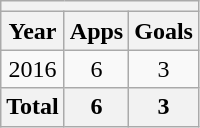<table class="wikitable" style="text-align:center">
<tr>
<th colspan=3></th>
</tr>
<tr>
<th>Year</th>
<th>Apps</th>
<th>Goals</th>
</tr>
<tr>
<td>2016</td>
<td>6</td>
<td>3</td>
</tr>
<tr>
<th>Total</th>
<th>6</th>
<th>3</th>
</tr>
</table>
